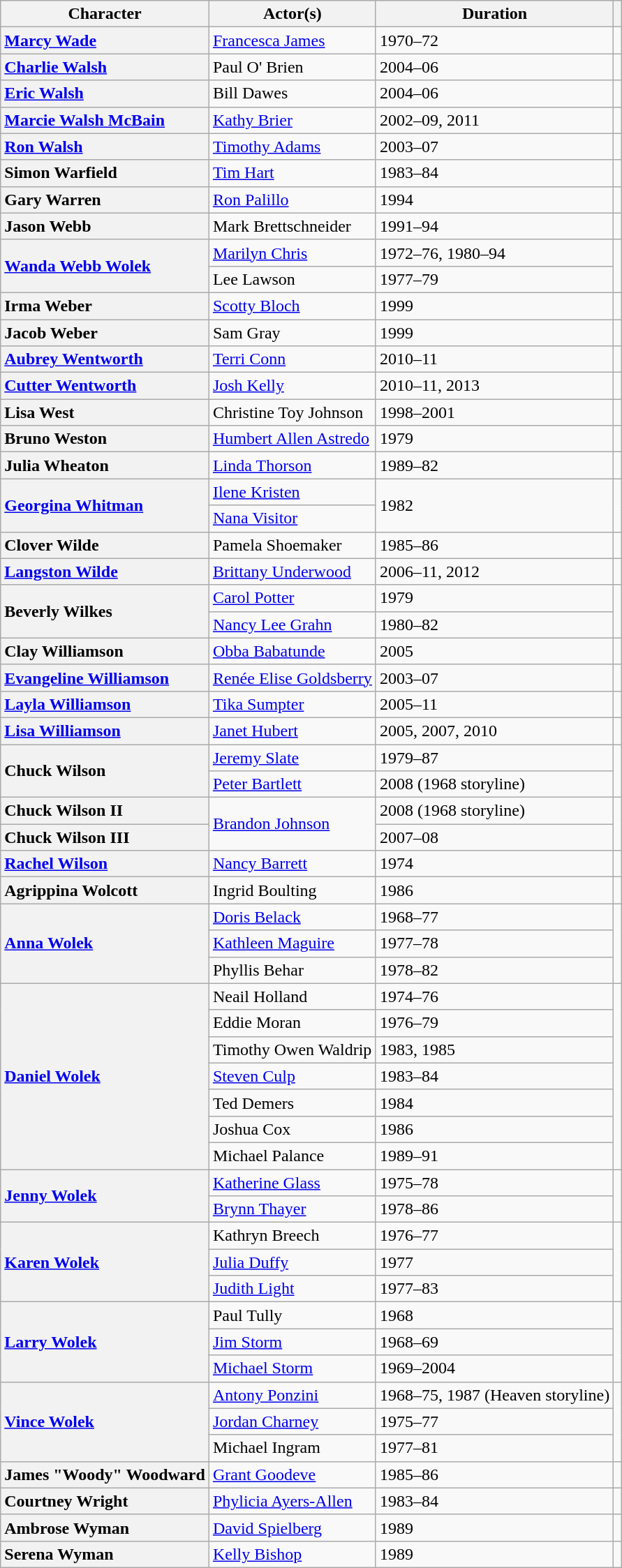<table class="wikitable unsortable">
<tr>
<th scope=col>Character</th>
<th scope=col>Actor(s)</th>
<th scope=col>Duration</th>
<th scope=col></th>
</tr>
<tr>
<th scope=row style=text-align:left><a href='#'>Marcy Wade</a></th>
<td><a href='#'>Francesca James</a></td>
<td>1970–72</td>
<td></td>
</tr>
<tr>
<th scope=row style=text-align:left><a href='#'>Charlie Walsh</a></th>
<td>Paul O' Brien</td>
<td>2004–06</td>
<td></td>
</tr>
<tr>
<th scope=row style=text-align:left><a href='#'>Eric Walsh</a></th>
<td>Bill Dawes</td>
<td>2004–06</td>
<td></td>
</tr>
<tr>
<th scope=row style=text-align:left><a href='#'>Marcie Walsh McBain</a></th>
<td><a href='#'>Kathy Brier</a></td>
<td>2002–09, 2011</td>
<td></td>
</tr>
<tr>
<th scope=row style=text-align:left><a href='#'>Ron Walsh</a></th>
<td><a href='#'>Timothy Adams</a></td>
<td>2003–07</td>
<td></td>
</tr>
<tr>
<th scope=row style=text-align:left>Simon Warfield</th>
<td><a href='#'>Tim Hart</a></td>
<td>1983–84</td>
<td></td>
</tr>
<tr>
<th scope=row style=text-align:left>Gary Warren</th>
<td><a href='#'>Ron Palillo</a></td>
<td>1994</td>
<td></td>
</tr>
<tr>
<th scope=row style=text-align:left>Jason Webb</th>
<td>Mark Brettschneider</td>
<td>1991–94</td>
<td></td>
</tr>
<tr>
<th scope=row style=text-align:left rowspan="2"><a href='#'>Wanda Webb Wolek</a></th>
<td><a href='#'>Marilyn Chris</a></td>
<td>1972–76, 1980–94</td>
<td rowspan="2"></td>
</tr>
<tr>
<td>Lee Lawson</td>
<td>1977–79</td>
</tr>
<tr>
<th scope=row style=text-align:left>Irma Weber</th>
<td><a href='#'>Scotty Bloch</a></td>
<td>1999</td>
<td></td>
</tr>
<tr>
<th scope=row style=text-align:left>Jacob Weber</th>
<td>Sam Gray</td>
<td>1999</td>
<td></td>
</tr>
<tr>
<th scope=row style=text-align:left><a href='#'>Aubrey Wentworth</a></th>
<td><a href='#'>Terri Conn</a></td>
<td>2010–11</td>
<td></td>
</tr>
<tr>
<th scope=row style=text-align:left><a href='#'>Cutter Wentworth</a></th>
<td><a href='#'>Josh Kelly</a></td>
<td>2010–11, 2013</td>
<td></td>
</tr>
<tr>
<th scope=row style=text-align:left>Lisa West</th>
<td>Christine Toy Johnson</td>
<td>1998–2001</td>
<td></td>
</tr>
<tr>
<th scope=row style=text-align:left>Bruno Weston</th>
<td><a href='#'>Humbert Allen Astredo</a></td>
<td>1979</td>
<td></td>
</tr>
<tr>
<th scope=row style=text-align:left>Julia Wheaton</th>
<td><a href='#'>Linda Thorson</a></td>
<td>1989–82</td>
<td></td>
</tr>
<tr>
<th scope=row style=text-align:left rowspan="2"><a href='#'>Georgina Whitman</a></th>
<td><a href='#'>Ilene Kristen</a></td>
<td rowspan="2">1982</td>
<td rowspan="2"></td>
</tr>
<tr>
<td><a href='#'>Nana Visitor</a></td>
</tr>
<tr>
<th scope=row style=text-align:left>Clover Wilde</th>
<td>Pamela Shoemaker</td>
<td>1985–86</td>
<td></td>
</tr>
<tr>
<th scope=row style=text-align:left><a href='#'>Langston Wilde</a></th>
<td><a href='#'>Brittany Underwood</a></td>
<td>2006–11, 2012</td>
<td></td>
</tr>
<tr>
<th scope=row style=text-align:left rowspan="2">Beverly Wilkes</th>
<td><a href='#'>Carol Potter</a></td>
<td>1979</td>
<td rowspan="2"></td>
</tr>
<tr>
<td><a href='#'>Nancy Lee Grahn</a></td>
<td>1980–82</td>
</tr>
<tr>
<th scope=row style=text-align:left>Clay Williamson</th>
<td><a href='#'>Obba Babatunde</a></td>
<td>2005</td>
<td></td>
</tr>
<tr>
<th scope=row style=text-align:left><a href='#'>Evangeline Williamson</a></th>
<td><a href='#'>Renée Elise Goldsberry</a></td>
<td>2003–07</td>
<td></td>
</tr>
<tr>
<th scope=row style=text-align:left><a href='#'>Layla Williamson</a></th>
<td><a href='#'>Tika Sumpter</a></td>
<td>2005–11</td>
<td></td>
</tr>
<tr>
<th scope=row style=text-align:left><a href='#'>Lisa Williamson</a></th>
<td><a href='#'>Janet Hubert</a></td>
<td>2005, 2007, 2010</td>
<td></td>
</tr>
<tr>
<th scope=row style=text-align:left rowspan="2">Chuck Wilson</th>
<td><a href='#'>Jeremy Slate</a></td>
<td>1979–87</td>
<td rowspan="2"></td>
</tr>
<tr>
<td><a href='#'>Peter Bartlett</a></td>
<td>2008 (1968 storyline)</td>
</tr>
<tr>
<th scope=row style=text-align:left>Chuck Wilson II</th>
<td rowspan="2"><a href='#'>Brandon Johnson</a></td>
<td>2008 (1968 storyline)</td>
<td rowspan="2"></td>
</tr>
<tr>
<th scope=row style=text-align:left>Chuck Wilson III</th>
<td>2007–08</td>
</tr>
<tr>
<th scope=row style=text-align:left><a href='#'>Rachel Wilson</a></th>
<td><a href='#'>Nancy Barrett</a></td>
<td>1974</td>
<td></td>
</tr>
<tr>
<th scope=row style=text-align:left>Agrippina Wolcott</th>
<td>Ingrid Boulting</td>
<td>1986</td>
<td></td>
</tr>
<tr>
<th scope=row style=text-align:left rowspan="3"><a href='#'>Anna Wolek</a></th>
<td><a href='#'>Doris Belack</a></td>
<td>1968–77</td>
<td rowspan="3"></td>
</tr>
<tr>
<td><a href='#'>Kathleen Maguire</a></td>
<td>1977–78</td>
</tr>
<tr>
<td>Phyllis Behar</td>
<td>1978–82</td>
</tr>
<tr>
<th scope=row style=text-align:left rowspan="7"><a href='#'>Daniel Wolek</a></th>
<td>Neail Holland</td>
<td>1974–76</td>
<td rowspan="7"></td>
</tr>
<tr>
<td>Eddie Moran</td>
<td>1976–79</td>
</tr>
<tr>
<td>Timothy Owen Waldrip</td>
<td>1983, 1985</td>
</tr>
<tr>
<td><a href='#'>Steven Culp</a></td>
<td>1983–84</td>
</tr>
<tr>
<td>Ted Demers</td>
<td>1984</td>
</tr>
<tr>
<td>Joshua Cox</td>
<td>1986</td>
</tr>
<tr>
<td>Michael Palance</td>
<td>1989–91</td>
</tr>
<tr>
<th scope=row style=text-align:left rowspan="2"><a href='#'>Jenny Wolek</a></th>
<td><a href='#'>Katherine Glass</a></td>
<td>1975–78</td>
<td rowspan="2"></td>
</tr>
<tr>
<td><a href='#'>Brynn Thayer</a></td>
<td>1978–86</td>
</tr>
<tr>
<th scope=row style=text-align:left rowspan="3"><a href='#'>Karen Wolek</a></th>
<td>Kathryn Breech</td>
<td>1976–77</td>
<td rowspan="3"></td>
</tr>
<tr>
<td><a href='#'>Julia Duffy</a></td>
<td>1977</td>
</tr>
<tr>
<td><a href='#'>Judith Light</a></td>
<td>1977–83</td>
</tr>
<tr>
<th scope=row style=text-align:left rowspan="3"><a href='#'>Larry Wolek</a></th>
<td>Paul Tully</td>
<td>1968</td>
<td rowspan="3"></td>
</tr>
<tr>
<td><a href='#'>Jim Storm</a></td>
<td>1968–69</td>
</tr>
<tr>
<td><a href='#'>Michael Storm</a></td>
<td>1969–2004</td>
</tr>
<tr>
<th scope=row style=text-align:left rowspan="3"><a href='#'>Vince Wolek</a></th>
<td><a href='#'>Antony Ponzini</a></td>
<td>1968–75, 1987 (Heaven storyline)</td>
<td rowspan="3"></td>
</tr>
<tr>
<td><a href='#'>Jordan Charney</a></td>
<td>1975–77</td>
</tr>
<tr>
<td>Michael Ingram</td>
<td>1977–81</td>
</tr>
<tr>
<th scope=row style=text-align:left>James "Woody" Woodward</th>
<td><a href='#'>Grant Goodeve</a></td>
<td>1985–86</td>
<td></td>
</tr>
<tr>
<th scope=row style=text-align:left>Courtney Wright</th>
<td><a href='#'>Phylicia Ayers-Allen</a></td>
<td>1983–84</td>
<td></td>
</tr>
<tr>
<th scope=row style=text-align:left>Ambrose Wyman</th>
<td><a href='#'>David Spielberg</a></td>
<td>1989</td>
<td></td>
</tr>
<tr>
<th scope=row style=text-align:left>Serena Wyman</th>
<td><a href='#'>Kelly Bishop</a></td>
<td>1989</td>
<td></td>
</tr>
</table>
